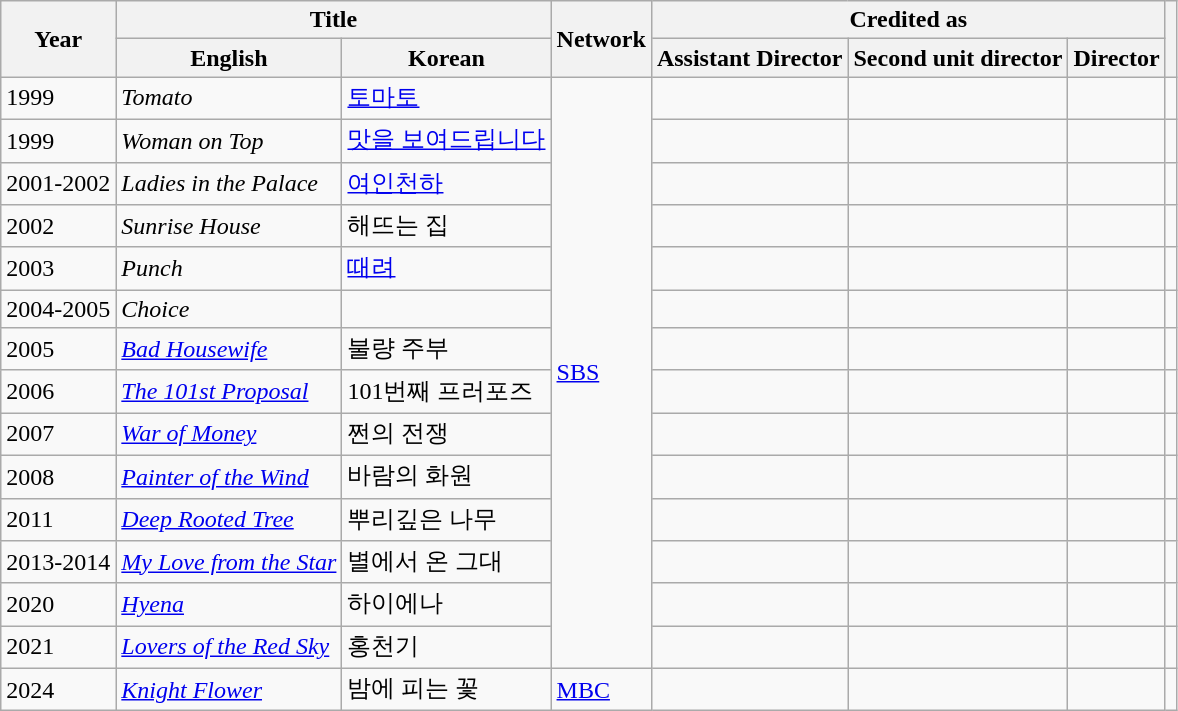<table class="wikitable sortable plainrowheaders">
<tr>
<th rowspan="2">Year</th>
<th colspan="2">Title</th>
<th rowspan="2">Network</th>
<th colspan="3">Credited as</th>
<th rowspan="2"></th>
</tr>
<tr>
<th>English</th>
<th>Korean</th>
<th>Assistant Director</th>
<th>Second unit director</th>
<th>Director</th>
</tr>
<tr>
<td>1999</td>
<td><em>Tomato</em></td>
<td><a href='#'>토마토</a></td>
<td rowspan="14"><a href='#'>SBS</a></td>
<td></td>
<td></td>
<td></td>
<td></td>
</tr>
<tr>
<td>1999</td>
<td><em>Woman on Top</em></td>
<td><a href='#'>맛을 보여드립니다</a></td>
<td></td>
<td></td>
<td></td>
<td></td>
</tr>
<tr>
<td>2001-2002</td>
<td><em>Ladies in the Palace</em></td>
<td><a href='#'>여인천하</a></td>
<td></td>
<td></td>
<td></td>
<td></td>
</tr>
<tr>
<td>2002</td>
<td><em>Sunrise House</em></td>
<td>해뜨는 집</td>
<td></td>
<td></td>
<td></td>
<td></td>
</tr>
<tr>
<td>2003</td>
<td><em>Punch</em></td>
<td><a href='#'>때려</a></td>
<td></td>
<td></td>
<td></td>
<td></td>
</tr>
<tr>
<td>2004-2005</td>
<td><em>Choice</em></td>
<td></td>
<td></td>
<td></td>
<td></td>
<td></td>
</tr>
<tr>
<td>2005</td>
<td><em><a href='#'>Bad Housewife</a></em></td>
<td>불량 주부</td>
<td></td>
<td></td>
<td></td>
<td></td>
</tr>
<tr>
<td>2006</td>
<td><em><a href='#'>The 101st Proposal</a></em></td>
<td>101번째 프러포즈</td>
<td></td>
<td></td>
<td></td>
<td></td>
</tr>
<tr>
<td>2007</td>
<td><em><a href='#'>War of Money</a></em></td>
<td>쩐의 전쟁</td>
<td></td>
<td></td>
<td></td>
<td></td>
</tr>
<tr>
<td>2008</td>
<td><em><a href='#'>Painter of the Wind</a></em></td>
<td>바람의 화원</td>
<td></td>
<td></td>
<td></td>
<td></td>
</tr>
<tr>
<td>2011</td>
<td><em><a href='#'>Deep Rooted Tree</a></em></td>
<td>뿌리깊은 나무</td>
<td></td>
<td></td>
<td></td>
<td></td>
</tr>
<tr>
<td>2013-2014</td>
<td><em><a href='#'>My Love from the Star</a></em></td>
<td>별에서 온 그대</td>
<td></td>
<td></td>
<td></td>
<td></td>
</tr>
<tr>
<td>2020</td>
<td><em><a href='#'>Hyena</a></em></td>
<td>하이에나</td>
<td></td>
<td></td>
<td></td>
<td></td>
</tr>
<tr>
<td>2021</td>
<td><em><a href='#'>Lovers of the Red Sky</a></em></td>
<td>홍천기</td>
<td></td>
<td></td>
<td></td>
<td></td>
</tr>
<tr>
<td>2024</td>
<td><em><a href='#'>Knight Flower</a></em></td>
<td>밤에 피는 꽃</td>
<td><a href='#'>MBC</a></td>
<td></td>
<td></td>
<td></td>
<td></td>
</tr>
</table>
